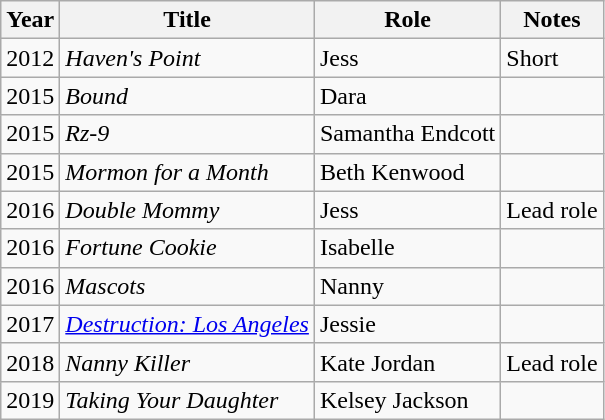<table class="wikitable sortable">
<tr>
<th>Year</th>
<th>Title</th>
<th>Role</th>
<th class="unsortable">Notes</th>
</tr>
<tr>
<td>2012</td>
<td><em>Haven's Point</em></td>
<td>Jess</td>
<td>Short</td>
</tr>
<tr>
<td>2015</td>
<td><em>Bound</em></td>
<td>Dara</td>
<td></td>
</tr>
<tr>
<td>2015</td>
<td><em>Rz-9</em></td>
<td>Samantha Endcott</td>
<td></td>
</tr>
<tr>
<td>2015</td>
<td><em>Mormon for a Month</em></td>
<td>Beth Kenwood</td>
<td></td>
</tr>
<tr>
<td>2016</td>
<td><em>Double Mommy</em></td>
<td>Jess</td>
<td>Lead role</td>
</tr>
<tr>
<td>2016</td>
<td><em>Fortune Cookie</em></td>
<td>Isabelle</td>
<td></td>
</tr>
<tr>
<td>2016</td>
<td><em>Mascots</em></td>
<td>Nanny</td>
<td></td>
</tr>
<tr>
<td>2017</td>
<td><em><a href='#'>Destruction: Los Angeles</a></em></td>
<td>Jessie</td>
<td></td>
</tr>
<tr>
<td>2018</td>
<td><em>Nanny Killer</em></td>
<td>Kate Jordan</td>
<td>Lead role</td>
</tr>
<tr>
<td>2019</td>
<td><em>Taking Your Daughter</em></td>
<td>Kelsey Jackson</td>
<td></td>
</tr>
</table>
